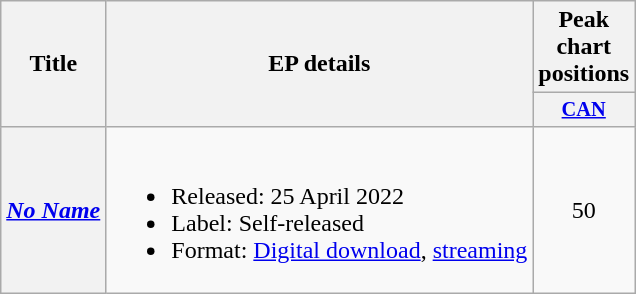<table class="wikitable plainrowheaders">
<tr>
<th rowspan="2">Title</th>
<th rowspan="2">EP details</th>
<th>Peak chart positions</th>
</tr>
<tr>
<th style="width:2.5em; font-size:85%"><a href='#'>CAN</a><br></th>
</tr>
<tr>
<th scope="row"><em><a href='#'>No Name</a></em></th>
<td><br><ul><li>Released: 25 April 2022</li><li>Label: Self-released</li><li>Format: <a href='#'>Digital download</a>, <a href='#'>streaming</a></li></ul></td>
<td style="text-align:center;">50</td>
</tr>
</table>
